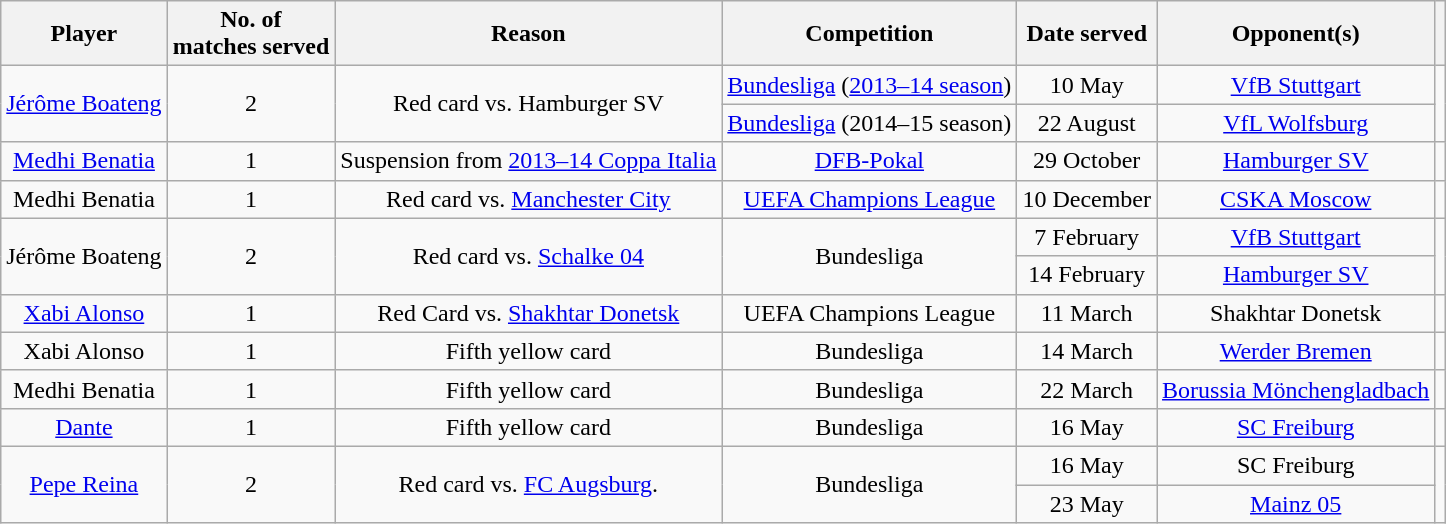<table class="wikitable" style="text-align: center;">
<tr>
<th>Player</th>
<th>No. of <br> matches served</th>
<th>Reason</th>
<th>Competition</th>
<th>Date served</th>
<th>Opponent(s)</th>
<th></th>
</tr>
<tr>
<td rowspan="2"><a href='#'>Jérôme Boateng</a></td>
<td rowspan="2">2</td>
<td rowspan="2">Red card vs. Hamburger SV</td>
<td><a href='#'>Bundesliga</a> (<a href='#'>2013–14 season</a>)</td>
<td>10 May</td>
<td><a href='#'>VfB Stuttgart</a></td>
<td rowspan="2"></td>
</tr>
<tr>
<td><a href='#'>Bundesliga</a> (2014–15 season)</td>
<td>22 August</td>
<td><a href='#'>VfL Wolfsburg</a></td>
</tr>
<tr>
<td><a href='#'>Medhi Benatia</a></td>
<td>1</td>
<td>Suspension from <a href='#'>2013–14 Coppa Italia</a></td>
<td><a href='#'>DFB-Pokal</a></td>
<td>29 October</td>
<td><a href='#'>Hamburger SV</a></td>
<td></td>
</tr>
<tr>
<td>Medhi Benatia</td>
<td>1</td>
<td>Red card vs. <a href='#'>Manchester City</a></td>
<td><a href='#'>UEFA Champions League</a></td>
<td>10 December</td>
<td><a href='#'>CSKA Moscow</a></td>
<td></td>
</tr>
<tr>
<td rowspan="2">Jérôme Boateng</td>
<td rowspan="2">2</td>
<td rowspan="2">Red card vs. <a href='#'>Schalke 04</a></td>
<td rowspan="2">Bundesliga</td>
<td>7 February</td>
<td><a href='#'>VfB Stuttgart</a></td>
<td rowspan="2"></td>
</tr>
<tr>
<td>14 February</td>
<td><a href='#'>Hamburger SV</a></td>
</tr>
<tr>
<td><a href='#'>Xabi Alonso</a></td>
<td>1</td>
<td>Red Card vs. <a href='#'>Shakhtar Donetsk</a></td>
<td>UEFA Champions League</td>
<td>11 March</td>
<td>Shakhtar Donetsk</td>
<td></td>
</tr>
<tr>
<td>Xabi Alonso</td>
<td>1</td>
<td>Fifth yellow card</td>
<td>Bundesliga</td>
<td>14 March</td>
<td><a href='#'>Werder Bremen</a></td>
<td></td>
</tr>
<tr>
<td>Medhi Benatia</td>
<td>1</td>
<td>Fifth yellow card</td>
<td>Bundesliga</td>
<td>22 March</td>
<td><a href='#'>Borussia Mönchengladbach</a></td>
<td></td>
</tr>
<tr>
<td><a href='#'>Dante</a></td>
<td>1</td>
<td>Fifth yellow card</td>
<td>Bundesliga</td>
<td>16 May</td>
<td><a href='#'>SC Freiburg</a></td>
<td></td>
</tr>
<tr>
<td rowspan="2"><a href='#'>Pepe Reina</a></td>
<td rowspan="2">2</td>
<td rowspan="2">Red card vs. <a href='#'>FC Augsburg</a>.</td>
<td rowspan="2">Bundesliga</td>
<td>16 May</td>
<td>SC Freiburg</td>
<td rowspan="2"></td>
</tr>
<tr>
<td>23 May</td>
<td><a href='#'>Mainz 05</a></td>
</tr>
</table>
